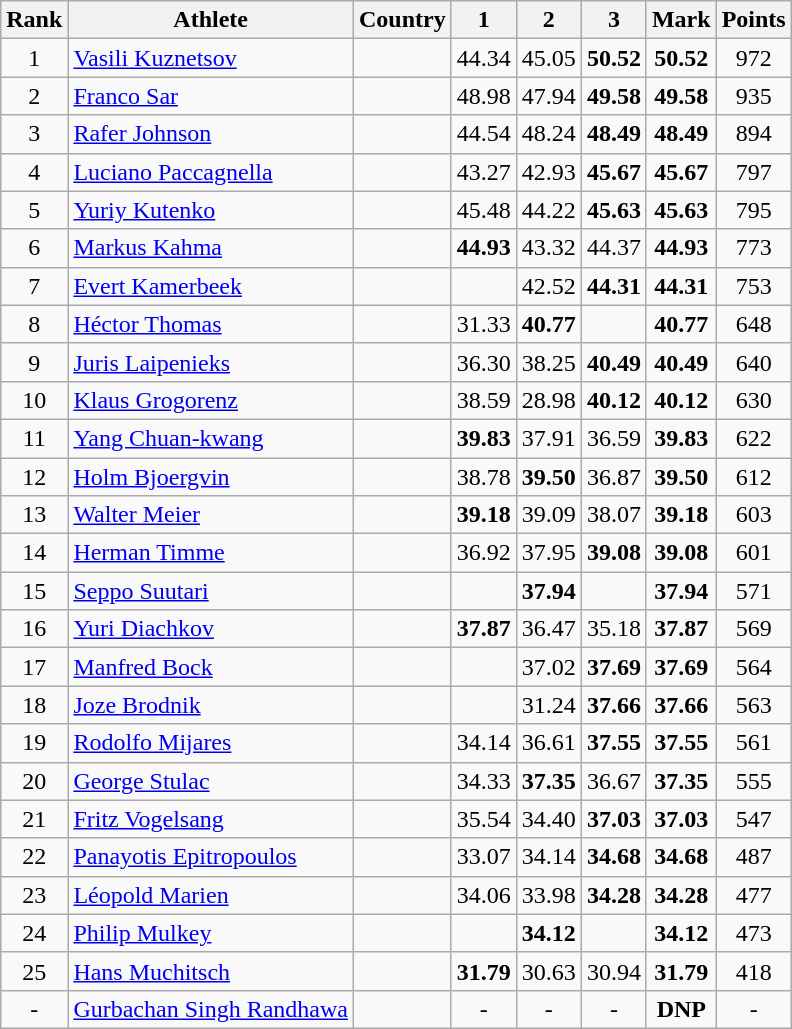<table class="wikitable sortable" style="text-align:center">
<tr>
<th>Rank</th>
<th>Athlete</th>
<th>Country</th>
<th>1</th>
<th>2</th>
<th>3</th>
<th>Mark</th>
<th>Points</th>
</tr>
<tr>
<td>1</td>
<td align=left><a href='#'>Vasili Kuznetsov</a></td>
<td align=left></td>
<td>44.34</td>
<td>45.05</td>
<td><strong>50.52</strong></td>
<td><strong>50.52</strong></td>
<td>972</td>
</tr>
<tr>
<td>2</td>
<td align=left><a href='#'>Franco Sar</a></td>
<td align=left></td>
<td>48.98</td>
<td>47.94</td>
<td><strong>49.58</strong></td>
<td><strong>49.58</strong></td>
<td>935</td>
</tr>
<tr>
<td>3</td>
<td align=left><a href='#'>Rafer Johnson</a></td>
<td align=left></td>
<td>44.54</td>
<td>48.24</td>
<td><strong>48.49</strong></td>
<td><strong>48.49</strong></td>
<td>894</td>
</tr>
<tr>
<td>4</td>
<td align=left><a href='#'>Luciano Paccagnella</a></td>
<td align=left></td>
<td>43.27</td>
<td>42.93</td>
<td><strong>45.67</strong></td>
<td><strong>45.67</strong></td>
<td>797</td>
</tr>
<tr>
<td>5</td>
<td align=left><a href='#'>Yuriy Kutenko</a></td>
<td align=left></td>
<td>45.48</td>
<td>44.22</td>
<td><strong>45.63</strong></td>
<td><strong>45.63</strong></td>
<td>795</td>
</tr>
<tr>
<td>6</td>
<td align=left><a href='#'>Markus Kahma</a></td>
<td align=left></td>
<td><strong>44.93</strong></td>
<td>43.32</td>
<td>44.37</td>
<td><strong>44.93</strong></td>
<td>773</td>
</tr>
<tr>
<td>7</td>
<td align=left><a href='#'>Evert Kamerbeek</a></td>
<td align=left></td>
<td></td>
<td>42.52</td>
<td><strong>44.31</strong></td>
<td><strong>44.31</strong></td>
<td>753</td>
</tr>
<tr>
<td>8</td>
<td align=left><a href='#'>Héctor Thomas</a></td>
<td align=left></td>
<td>31.33</td>
<td><strong>40.77</strong></td>
<td></td>
<td><strong>40.77</strong></td>
<td>648</td>
</tr>
<tr>
<td>9</td>
<td align=left><a href='#'>Juris Laipenieks</a></td>
<td align=left></td>
<td>36.30</td>
<td>38.25</td>
<td><strong>40.49</strong></td>
<td><strong>40.49</strong></td>
<td>640</td>
</tr>
<tr>
<td>10</td>
<td align=left><a href='#'>Klaus Grogorenz</a></td>
<td align=left></td>
<td>38.59</td>
<td>28.98</td>
<td><strong>40.12</strong></td>
<td><strong>40.12</strong></td>
<td>630</td>
</tr>
<tr>
<td>11</td>
<td align=left><a href='#'>Yang Chuan-kwang</a></td>
<td align=left></td>
<td><strong>39.83</strong></td>
<td>37.91</td>
<td>36.59</td>
<td><strong>39.83</strong></td>
<td>622</td>
</tr>
<tr>
<td>12</td>
<td align=left><a href='#'>Holm Bjoergvin</a></td>
<td align=left></td>
<td>38.78</td>
<td><strong>39.50</strong></td>
<td>36.87</td>
<td><strong>39.50</strong></td>
<td>612</td>
</tr>
<tr>
<td>13</td>
<td align=left><a href='#'>Walter Meier</a></td>
<td align=left></td>
<td><strong>39.18</strong></td>
<td>39.09</td>
<td>38.07</td>
<td><strong>39.18</strong></td>
<td>603</td>
</tr>
<tr>
<td>14</td>
<td align=left><a href='#'>Herman Timme</a></td>
<td align=left></td>
<td>36.92</td>
<td>37.95</td>
<td><strong>39.08</strong></td>
<td><strong>39.08</strong></td>
<td>601</td>
</tr>
<tr>
<td>15</td>
<td align=left><a href='#'>Seppo Suutari</a></td>
<td align=left></td>
<td></td>
<td><strong>37.94</strong></td>
<td></td>
<td><strong>37.94</strong></td>
<td>571</td>
</tr>
<tr>
<td>16</td>
<td align=left><a href='#'>Yuri Diachkov</a></td>
<td align=left></td>
<td><strong>37.87</strong></td>
<td>36.47</td>
<td>35.18</td>
<td><strong>37.87</strong></td>
<td>569</td>
</tr>
<tr>
<td>17</td>
<td align=left><a href='#'>Manfred Bock</a></td>
<td align=left></td>
<td></td>
<td>37.02</td>
<td><strong>37.69</strong></td>
<td><strong>37.69</strong></td>
<td>564</td>
</tr>
<tr>
<td>18</td>
<td align=left><a href='#'>Joze Brodnik</a></td>
<td align=left></td>
<td></td>
<td>31.24</td>
<td><strong>37.66</strong></td>
<td><strong>37.66</strong></td>
<td>563</td>
</tr>
<tr>
<td>19</td>
<td align=left><a href='#'>Rodolfo Mijares</a></td>
<td align=left></td>
<td>34.14</td>
<td>36.61</td>
<td><strong>37.55</strong></td>
<td><strong>37.55</strong></td>
<td>561</td>
</tr>
<tr>
<td>20</td>
<td align=left><a href='#'>George Stulac</a></td>
<td align=left></td>
<td>34.33</td>
<td><strong>37.35</strong></td>
<td>36.67</td>
<td><strong>37.35</strong></td>
<td>555</td>
</tr>
<tr>
<td>21</td>
<td align=left><a href='#'>Fritz Vogelsang</a></td>
<td align=left></td>
<td>35.54</td>
<td>34.40</td>
<td><strong>37.03</strong></td>
<td><strong>37.03</strong></td>
<td>547</td>
</tr>
<tr>
<td>22</td>
<td align=left><a href='#'>Panayotis Epitropoulos</a></td>
<td align=left></td>
<td>33.07</td>
<td>34.14</td>
<td><strong>34.68</strong></td>
<td><strong>34.68</strong></td>
<td>487</td>
</tr>
<tr>
<td>23</td>
<td align=left><a href='#'>Léopold Marien</a></td>
<td align=left></td>
<td>34.06</td>
<td>33.98</td>
<td><strong>34.28</strong></td>
<td><strong>34.28</strong></td>
<td>477</td>
</tr>
<tr>
<td>24</td>
<td align=left><a href='#'>Philip Mulkey</a></td>
<td align=left></td>
<td></td>
<td><strong>34.12</strong></td>
<td></td>
<td><strong>34.12</strong></td>
<td>473</td>
</tr>
<tr>
<td>25</td>
<td align=left><a href='#'>Hans Muchitsch</a></td>
<td align=left></td>
<td><strong>31.79</strong></td>
<td>30.63</td>
<td>30.94</td>
<td><strong>31.79</strong></td>
<td>418</td>
</tr>
<tr>
<td>-</td>
<td align=left><a href='#'>Gurbachan Singh Randhawa</a></td>
<td align=left></td>
<td>-</td>
<td>-</td>
<td>-</td>
<td><strong>DNP</strong></td>
<td>-</td>
</tr>
</table>
